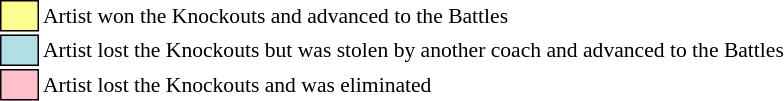<table class="toccolours" style="font-size: 90%; white-space: nowrap;">
<tr>
<td style="background:#fdfc8f; border:1px solid black;">      </td>
<td>Artist won the Knockouts and advanced to the Battles</td>
</tr>
<tr>
<td style="background:#b0e0e6; border:1px solid black;">      </td>
<td>Artist lost the Knockouts but was stolen by another coach and advanced to the Battles</td>
</tr>
<tr>
<td style="background:pink; border:1px solid black;">      </td>
<td>Artist lost the Knockouts and was eliminated</td>
</tr>
</table>
